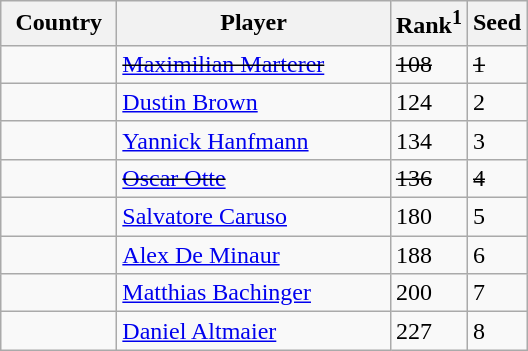<table class="sortable wikitable">
<tr>
<th width="70">Country</th>
<th width="175">Player</th>
<th>Rank<sup>1</sup></th>
<th>Seed</th>
</tr>
<tr>
<td><s></s></td>
<td><s><a href='#'>Maximilian Marterer</a></s></td>
<td><s>108</s></td>
<td><s>1</s></td>
</tr>
<tr>
<td></td>
<td><a href='#'>Dustin Brown</a></td>
<td>124</td>
<td>2</td>
</tr>
<tr>
<td></td>
<td><a href='#'>Yannick Hanfmann</a></td>
<td>134</td>
<td>3</td>
</tr>
<tr>
<td><s></s></td>
<td><s><a href='#'>Oscar Otte</a></s></td>
<td><s>136</s></td>
<td><s>4</s></td>
</tr>
<tr>
<td></td>
<td><a href='#'>Salvatore Caruso</a></td>
<td>180</td>
<td>5</td>
</tr>
<tr>
<td></td>
<td><a href='#'>Alex De Minaur</a></td>
<td>188</td>
<td>6</td>
</tr>
<tr>
<td></td>
<td><a href='#'>Matthias Bachinger</a></td>
<td>200</td>
<td>7</td>
</tr>
<tr>
<td></td>
<td><a href='#'>Daniel Altmaier</a></td>
<td>227</td>
<td>8</td>
</tr>
</table>
